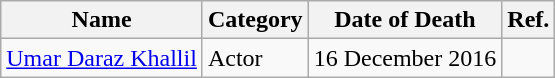<table class="wikitable">
<tr>
<th>Name</th>
<th>Category</th>
<th>Date of Death</th>
<th>Ref.</th>
</tr>
<tr>
<td><a href='#'>Umar Daraz Khallil</a></td>
<td>Actor</td>
<td>16 December 2016</td>
<td></td>
</tr>
</table>
